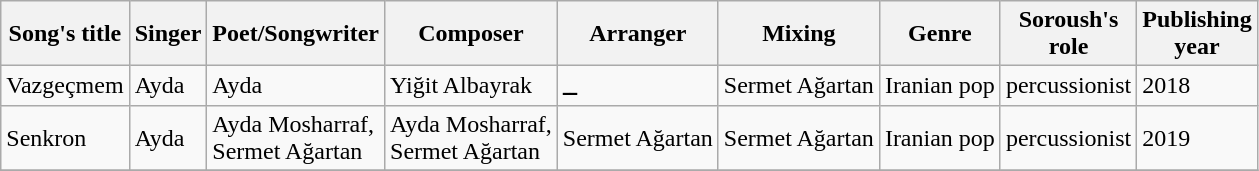<table class="wikitable">
<tr>
<th>Song's title</th>
<th>Singer</th>
<th>Poet/Songwriter</th>
<th>Composer</th>
<th>Arranger</th>
<th>Mixing</th>
<th>Genre</th>
<th>Soroush's<br>role</th>
<th>Publishing<br>year</th>
</tr>
<tr>
<td>Vazgeçmem</td>
<td>Ayda</td>
<td>Ayda</td>
<td>Yiğit Albayrak</td>
<td>ــ</td>
<td>Sermet Ağartan</td>
<td>Iranian pop</td>
<td>percussionist</td>
<td>2018</td>
</tr>
<tr>
<td>Senkron</td>
<td>Ayda</td>
<td>Ayda Mosharraf,<br>Sermet Ağartan</td>
<td>Ayda Mosharraf,<br>Sermet Ağartan</td>
<td>Sermet Ağartan</td>
<td>Sermet Ağartan</td>
<td>Iranian pop</td>
<td>percussionist</td>
<td>2019</td>
</tr>
<tr>
</tr>
</table>
